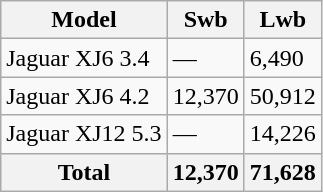<table class="wikitable">
<tr>
<th>Model</th>
<th>Swb</th>
<th>Lwb</th>
</tr>
<tr>
<td>Jaguar XJ6 3.4</td>
<td>—</td>
<td>6,490</td>
</tr>
<tr>
<td>Jaguar XJ6 4.2</td>
<td>12,370</td>
<td>50,912</td>
</tr>
<tr>
<td>Jaguar XJ12 5.3</td>
<td>—</td>
<td>14,226</td>
</tr>
<tr>
<th>Total</th>
<th>12,370</th>
<th>71,628</th>
</tr>
</table>
